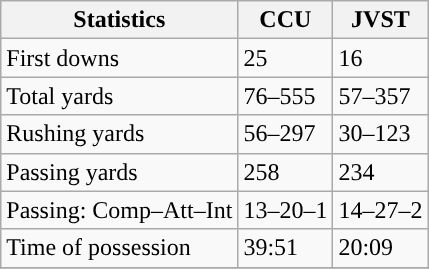<table class="wikitable" style="float: left;">
<tr>
<th>Statistics</th>
<th>CCU</th>
<th>JVST</th>
</tr>
<tr>
<td>First downs</td>
<td>25</td>
<td>16</td>
</tr>
<tr>
<td>Total yards</td>
<td>76–555</td>
<td>57–357</td>
</tr>
<tr>
<td>Rushing yards</td>
<td>56–297</td>
<td>30–123</td>
</tr>
<tr>
<td>Passing yards</td>
<td>258</td>
<td>234</td>
</tr>
<tr>
<td>Passing: Comp–Att–Int</td>
<td>13–20–1</td>
<td>14–27–2</td>
</tr>
<tr>
<td>Time of possession</td>
<td>39:51</td>
<td>20:09</td>
</tr>
<tr>
</tr>
</table>
